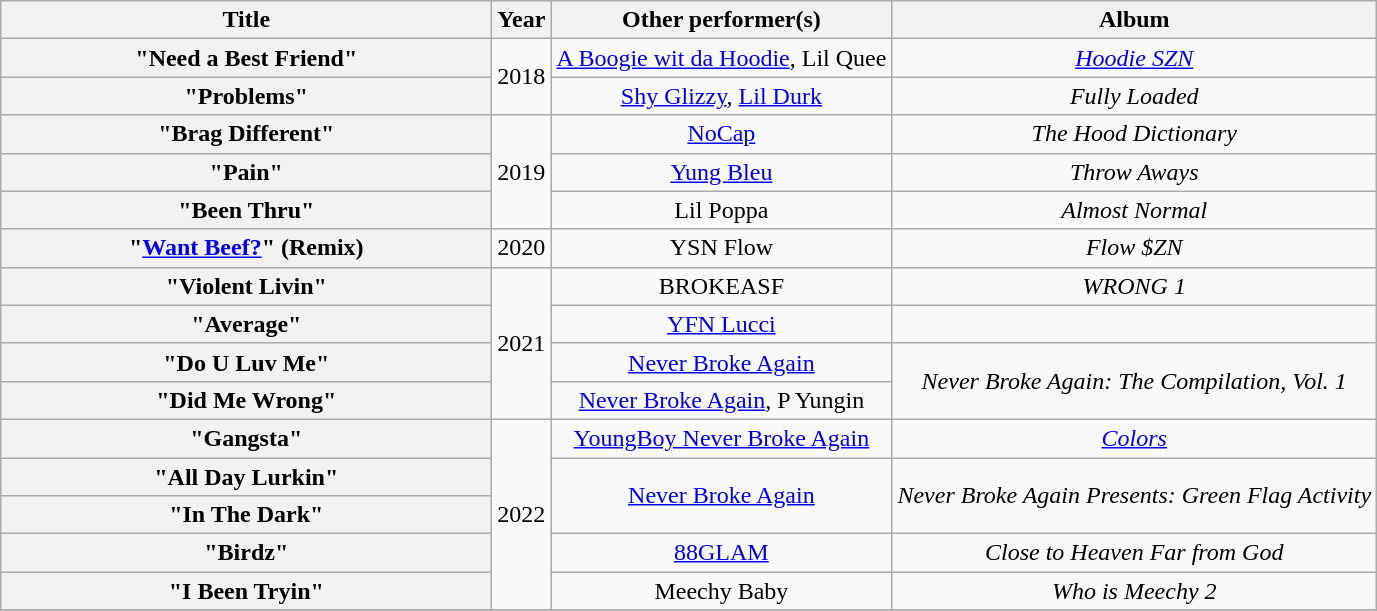<table class="wikitable plainrowheaders" style="text-align:center;">
<tr>
<th scope="col" style="width:20em;">Title</th>
<th scope="col">Year</th>
<th scope="col">Other performer(s)</th>
<th scope="col">Album</th>
</tr>
<tr>
<th scope="row">"Need a Best Friend"</th>
<td rowspan="2">2018</td>
<td><a href='#'>A Boogie wit da Hoodie</a>, Lil Quee</td>
<td><em><a href='#'>Hoodie SZN</a></em></td>
</tr>
<tr>
<th scope="row">"Problems"</th>
<td><a href='#'>Shy Glizzy</a>, <a href='#'>Lil Durk</a></td>
<td><em>Fully Loaded</em></td>
</tr>
<tr>
<th scope="row">"Brag Different"</th>
<td rowspan="3">2019</td>
<td><a href='#'>NoCap</a></td>
<td><em>The Hood Dictionary</em></td>
</tr>
<tr>
<th scope="row">"Pain"</th>
<td><a href='#'>Yung Bleu</a></td>
<td><em>Throw Aways</em></td>
</tr>
<tr>
<th scope="row">"Been Thru"</th>
<td>Lil Poppa</td>
<td><em>Almost Normal</em></td>
</tr>
<tr>
<th scope="row">"<a href='#'>Want Beef?</a>" (Remix)</th>
<td>2020</td>
<td>YSN Flow</td>
<td><em>Flow $ZN</em></td>
</tr>
<tr>
<th scope="row">"Violent Livin"</th>
<td rowspan="4">2021</td>
<td>BROKEASF</td>
<td><em>WRONG 1</em></td>
</tr>
<tr>
<th scope="row">"Average"</th>
<td><a href='#'>YFN Lucci</a></td>
<td></td>
</tr>
<tr>
<th scope="row">"Do U Luv Me"</th>
<td><a href='#'>Never Broke Again</a></td>
<td rowspan="2"><em>Never Broke Again: The Compilation, Vol. 1</em></td>
</tr>
<tr>
<th scope="row">"Did Me Wrong"</th>
<td><a href='#'>Never Broke Again</a>, P Yungin</td>
</tr>
<tr>
<th scope="row">"Gangsta"</th>
<td rowspan="5">2022</td>
<td><a href='#'>YoungBoy Never Broke Again</a></td>
<td><em><a href='#'>Colors</a></em></td>
</tr>
<tr>
<th scope="row">"All Day Lurkin"</th>
<td rowspan="2"><a href='#'>Never Broke Again</a></td>
<td rowspan="2"><em>Never Broke Again Presents: Green Flag Activity</em></td>
</tr>
<tr>
<th scope="row">"In The Dark"</th>
</tr>
<tr>
<th scope="row">"Birdz"</th>
<td><a href='#'>88GLAM</a></td>
<td><em>Close to Heaven Far from God</em></td>
</tr>
<tr>
<th scope="row">"I Been Tryin"</th>
<td>Meechy Baby</td>
<td><em>Who is Meechy 2</em></td>
</tr>
<tr>
</tr>
</table>
